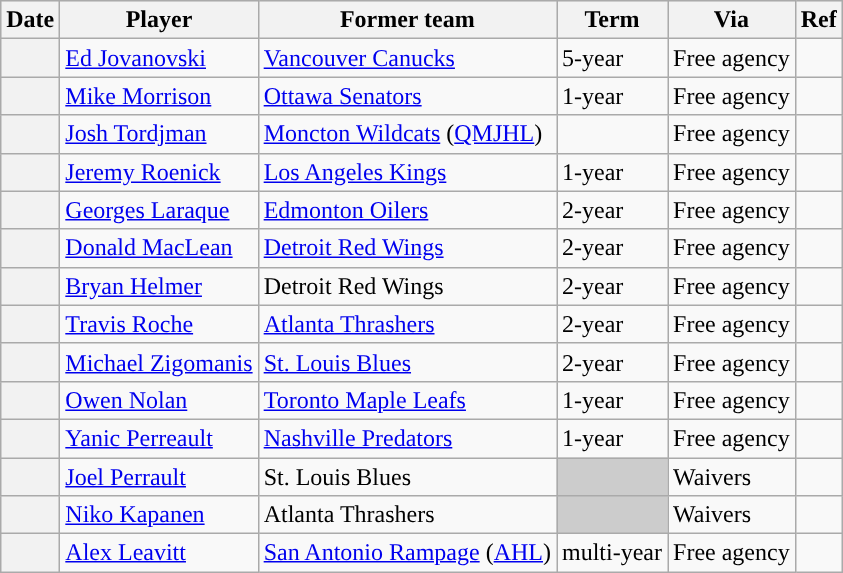<table class="wikitable plainrowheaders">
<tr style="background:#ddd; text-align:center;">
<th>Date</th>
<th>Player</th>
<th>Former team</th>
<th>Term</th>
<th>Via</th>
<th>Ref</th>
</tr>
<tr>
<th scope="row"></th>
<td><a href='#'>Ed Jovanovski</a></td>
<td><a href='#'>Vancouver Canucks</a></td>
<td>5-year</td>
<td>Free agency</td>
<td></td>
</tr>
<tr>
<th scope="row"></th>
<td><a href='#'>Mike Morrison</a></td>
<td><a href='#'>Ottawa Senators</a></td>
<td>1-year</td>
<td>Free agency</td>
<td></td>
</tr>
<tr>
<th scope="row"></th>
<td><a href='#'>Josh Tordjman</a></td>
<td><a href='#'>Moncton Wildcats</a> (<a href='#'>QMJHL</a>)</td>
<td></td>
<td>Free agency</td>
<td></td>
</tr>
<tr>
<th scope="row"></th>
<td><a href='#'>Jeremy Roenick</a></td>
<td><a href='#'>Los Angeles Kings</a></td>
<td>1-year</td>
<td>Free agency</td>
<td></td>
</tr>
<tr>
<th scope="row"></th>
<td><a href='#'>Georges Laraque</a></td>
<td><a href='#'>Edmonton Oilers</a></td>
<td>2-year</td>
<td>Free agency</td>
<td></td>
</tr>
<tr>
<th scope="row"></th>
<td><a href='#'>Donald MacLean</a></td>
<td><a href='#'>Detroit Red Wings</a></td>
<td>2-year</td>
<td>Free agency</td>
<td></td>
</tr>
<tr>
<th scope="row"></th>
<td><a href='#'>Bryan Helmer</a></td>
<td>Detroit Red Wings</td>
<td>2-year</td>
<td>Free agency</td>
<td></td>
</tr>
<tr>
<th scope="row"></th>
<td><a href='#'>Travis Roche</a></td>
<td><a href='#'>Atlanta Thrashers</a></td>
<td>2-year</td>
<td>Free agency</td>
<td></td>
</tr>
<tr>
<th scope="row"></th>
<td><a href='#'>Michael Zigomanis</a></td>
<td><a href='#'>St. Louis Blues</a></td>
<td>2-year</td>
<td>Free agency</td>
<td></td>
</tr>
<tr>
<th scope="row"></th>
<td><a href='#'>Owen Nolan</a></td>
<td><a href='#'>Toronto Maple Leafs</a></td>
<td>1-year</td>
<td>Free agency</td>
<td></td>
</tr>
<tr>
<th scope="row"></th>
<td><a href='#'>Yanic Perreault</a></td>
<td><a href='#'>Nashville Predators</a></td>
<td>1-year</td>
<td>Free agency</td>
<td></td>
</tr>
<tr>
<th scope="row"></th>
<td><a href='#'>Joel Perrault</a></td>
<td>St. Louis Blues</td>
<td style="background:#ccc"></td>
<td>Waivers</td>
<td></td>
</tr>
<tr>
<th scope="row"></th>
<td><a href='#'>Niko Kapanen</a></td>
<td>Atlanta Thrashers</td>
<td style="background:#ccc"></td>
<td>Waivers</td>
<td></td>
</tr>
<tr>
<th scope="row"></th>
<td><a href='#'>Alex Leavitt</a></td>
<td><a href='#'>San Antonio Rampage</a> (<a href='#'>AHL</a>)</td>
<td>multi-year</td>
<td>Free agency</td>
<td></td>
</tr>
</table>
